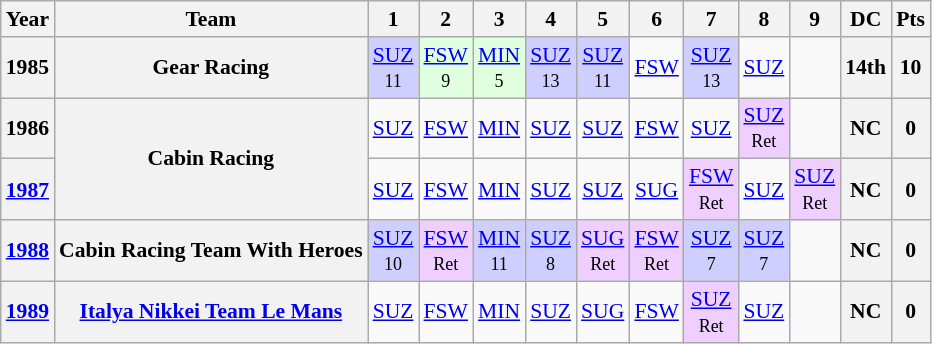<table class="wikitable" style="text-align:center; font-size:90%">
<tr>
<th>Year</th>
<th>Team</th>
<th>1</th>
<th>2</th>
<th>3</th>
<th>4</th>
<th>5</th>
<th>6</th>
<th>7</th>
<th>8</th>
<th>9</th>
<th>DC</th>
<th>Pts</th>
</tr>
<tr>
<th>1985</th>
<th>Gear Racing</th>
<td bgcolor="#CFCFFF"><a href='#'>SUZ</a><br><small>11</small></td>
<td bgcolor="#DFFFDF"><a href='#'>FSW</a><br><small>9</small></td>
<td bgcolor="#DFFFDF"><a href='#'>MIN</a><br><small>5</small></td>
<td bgcolor="#CFCFFF"><a href='#'>SUZ</a><br><small>13</small></td>
<td bgcolor="#CFCFFF"><a href='#'>SUZ</a><br><small>11</small></td>
<td><a href='#'>FSW</a></td>
<td bgcolor="#CFCFFF"><a href='#'>SUZ</a><br><small>13</small></td>
<td><a href='#'>SUZ</a></td>
<td></td>
<th>14th</th>
<th>10</th>
</tr>
<tr>
<th>1986</th>
<th rowspan="2">Cabin Racing</th>
<td><a href='#'>SUZ</a></td>
<td><a href='#'>FSW</a></td>
<td><a href='#'>MIN</a></td>
<td><a href='#'>SUZ</a></td>
<td><a href='#'>SUZ</a></td>
<td><a href='#'>FSW</a></td>
<td><a href='#'>SUZ</a></td>
<td bgcolor="#EFCFFF"><a href='#'>SUZ</a><br><small>Ret</small></td>
<td></td>
<th>NC</th>
<th>0</th>
</tr>
<tr>
<th><a href='#'>1987</a></th>
<td><a href='#'>SUZ</a></td>
<td><a href='#'>FSW</a></td>
<td><a href='#'>MIN</a></td>
<td><a href='#'>SUZ</a></td>
<td><a href='#'>SUZ</a></td>
<td><a href='#'>SUG</a></td>
<td bgcolor="#EFCFFF"><a href='#'>FSW</a><br><small>Ret</small></td>
<td><a href='#'>SUZ</a></td>
<td bgcolor="#EFCFFF"><a href='#'>SUZ</a><br><small>Ret</small></td>
<th>NC</th>
<th>0</th>
</tr>
<tr>
<th><a href='#'>1988</a></th>
<th>Cabin Racing Team With Heroes</th>
<td bgcolor="#CFCFFF"><a href='#'>SUZ</a><br><small>10</small></td>
<td bgcolor="#EFCFFF"><a href='#'>FSW</a><br><small>Ret</small></td>
<td bgcolor="#CFCFFF"><a href='#'>MIN</a><br><small>11</small></td>
<td bgcolor="#CFCFFF"><a href='#'>SUZ</a><br><small>8</small></td>
<td bgcolor="#EFCFFF"><a href='#'>SUG</a><br><small>Ret</small></td>
<td bgcolor="#EFCFFF"><a href='#'>FSW</a><br><small>Ret</small></td>
<td bgcolor="#CFCFFF"><a href='#'>SUZ</a><br><small>7</small></td>
<td bgcolor="#CFCFFF"><a href='#'>SUZ</a><br><small>7</small></td>
<td></td>
<th>NC</th>
<th>0</th>
</tr>
<tr>
<th><a href='#'>1989</a></th>
<th><a href='#'>Italya Nikkei Team Le Mans</a></th>
<td><a href='#'>SUZ</a></td>
<td><a href='#'>FSW</a></td>
<td><a href='#'>MIN</a></td>
<td><a href='#'>SUZ</a></td>
<td><a href='#'>SUG</a></td>
<td><a href='#'>FSW</a></td>
<td bgcolor="#EFCFFF"><a href='#'>SUZ</a><br><small>Ret</small></td>
<td><a href='#'>SUZ</a></td>
<td></td>
<th>NC</th>
<th>0</th>
</tr>
</table>
